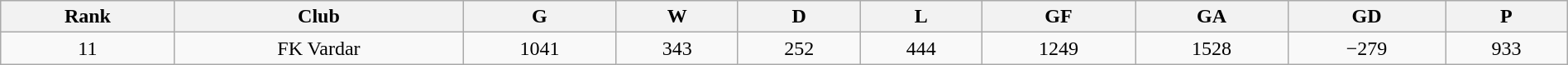<table class="wikitable" style="text-align:center; font-size:100%; width:100%">
<tr>
<th>Rank</th>
<th>Club</th>
<th>G</th>
<th>W</th>
<th>D</th>
<th>L</th>
<th>GF</th>
<th>GA</th>
<th>GD</th>
<th>P</th>
</tr>
<tr>
<td>11</td>
<td align="center">FK Vardar</td>
<td>1041</td>
<td>343</td>
<td>252</td>
<td>444</td>
<td>1249</td>
<td>1528</td>
<td>−279</td>
<td>933</td>
</tr>
</table>
